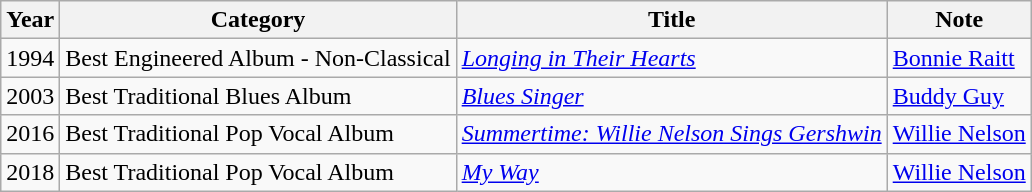<table class="wikitable">
<tr>
<th>Year</th>
<th>Category</th>
<th>Title</th>
<th>Note</th>
</tr>
<tr>
<td>1994</td>
<td>Best Engineered Album - Non-Classical</td>
<td><em><a href='#'>Longing in Their Hearts</a></em></td>
<td><a href='#'>Bonnie Raitt</a></td>
</tr>
<tr>
<td>2003</td>
<td>Best Traditional Blues Album</td>
<td><em><a href='#'>Blues Singer</a></em></td>
<td><a href='#'>Buddy Guy</a></td>
</tr>
<tr>
<td>2016</td>
<td>Best Traditional Pop Vocal Album</td>
<td><em><a href='#'>Summertime: Willie Nelson Sings Gershwin</a></em></td>
<td><a href='#'>Willie Nelson</a></td>
</tr>
<tr>
<td>2018</td>
<td>Best Traditional Pop Vocal Album</td>
<td><em><a href='#'>My Way</a></em></td>
<td><a href='#'>Willie Nelson</a></td>
</tr>
</table>
